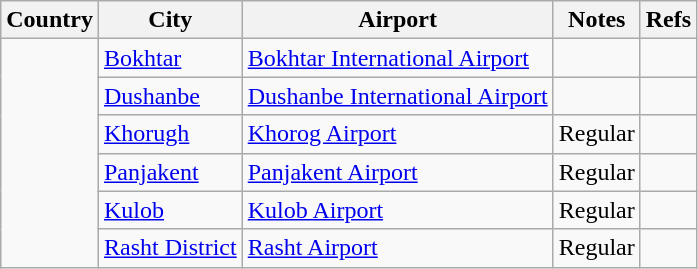<table class="wikitable sortable">
<tr>
<th>Country</th>
<th>City</th>
<th>Airport</th>
<th>Notes</th>
<th class="unsortable">Refs</th>
</tr>
<tr>
<td rowspan=6></td>
<td><a href='#'>Bokhtar</a></td>
<td><a href='#'>Bokhtar International Airport</a></td>
<td></td>
<td></td>
</tr>
<tr>
<td><a href='#'>Dushanbe</a></td>
<td><a href='#'>Dushanbe International Airport</a></td>
<td></td>
<td></td>
</tr>
<tr>
<td><a href='#'>Khorugh</a></td>
<td><a href='#'>Khorog Airport</a></td>
<td>Regular</td>
<td></td>
</tr>
<tr>
<td><a href='#'>Panjakent</a></td>
<td><a href='#'>Panjakent Airport</a></td>
<td>Regular</td>
<td></td>
</tr>
<tr>
<td><a href='#'>Kulob</a></td>
<td><a href='#'>Kulob Airport</a></td>
<td>Regular</td>
<td></td>
</tr>
<tr>
<td><a href='#'>Rasht District</a></td>
<td><a href='#'>Rasht Airport</a></td>
<td>Regular</td>
<td></td>
</tr>
</table>
